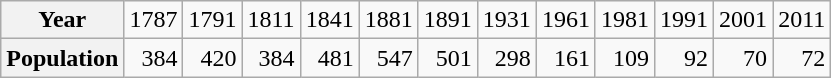<table class="wikitable" border="1" style="text-align:right">
<tr>
<th>Year</th>
<td>1787</td>
<td>1791</td>
<td>1811</td>
<td>1841</td>
<td>1881</td>
<td>1891</td>
<td>1931</td>
<td>1961</td>
<td>1981</td>
<td>1991</td>
<td>2001</td>
<td>2011</td>
</tr>
<tr>
<th>Population</th>
<td>384 </td>
<td>420</td>
<td>384 </td>
<td>481</td>
<td>547</td>
<td>501</td>
<td>298</td>
<td>161</td>
<td>109</td>
<td>92</td>
<td>70</td>
<td>72</td>
</tr>
</table>
